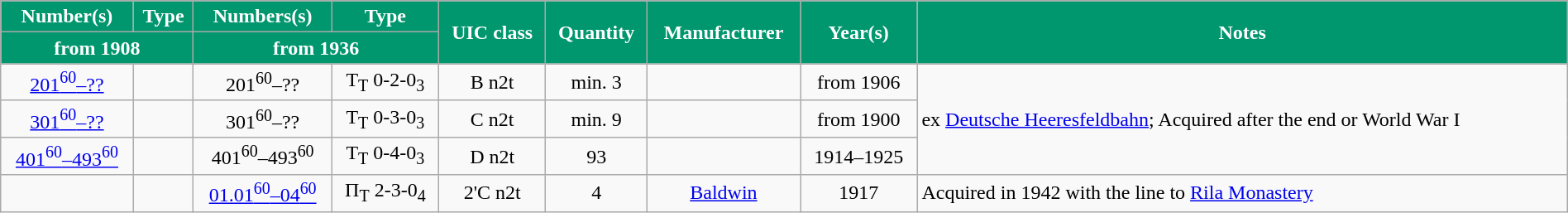<table class="wikitable"  width="100%" style=text-align:center>
<tr>
<th style="color:white; background:#00966E">Number(s)</th>
<th style="color:white; background:#00966E">Type</th>
<th style="color:white; background:#00966E">Numbers(s)</th>
<th style="color:white; background:#00966E">Type</th>
<th style="color:white; background:#00966E" rowspan="2">UIC class</th>
<th style="color:white; background:#00966E" rowspan="2">Quantity</th>
<th style="color:white; background:#00966E" rowspan="2">Manufacturer</th>
<th style="color:white; background:#00966E" rowspan="2">Year(s)</th>
<th style="color:white; background:#00966E" rowspan="2">Notes</th>
</tr>
<tr>
<th style="color:white; background:#00966E" colspan="2">from 1908</th>
<th style="color:white; background:#00966E" colspan="2">from 1936</th>
</tr>
<tr>
<td><a href='#'>201<sup>60</sup>–??</a></td>
<td></td>
<td>201<sup>60</sup>–??</td>
<td>Т<sub>Т</sub> 0-2-0<sub>3</sub></td>
<td>B n2t</td>
<td>min. 3</td>
<td></td>
<td>from 1906</td>
<td align=left rowspan="3">ex <a href='#'>Deutsche Heeresfeldbahn</a>; Acquired after the end or World War I</td>
</tr>
<tr>
<td><a href='#'>301<sup>60</sup>–??</a></td>
<td></td>
<td>301<sup>60</sup>–??</td>
<td>Т<sub>Т</sub> 0-3-0<sub>3</sub></td>
<td>C n2t</td>
<td>min. 9</td>
<td></td>
<td>from 1900</td>
</tr>
<tr>
<td><a href='#'>401<sup>60</sup>–493<sup>60</sup></a></td>
<td></td>
<td>401<sup>60</sup>–493<sup>60</sup></td>
<td>Т<sub>Т</sub> 0-4-0<sub>3</sub></td>
<td>D n2t</td>
<td>93</td>
<td></td>
<td>1914–1925</td>
</tr>
<tr>
<td></td>
<td></td>
<td><a href='#'>01.01<sup>60</sup>–04<sup>60</sup></a></td>
<td>П<sub>Т</sub> 2-3-0<sub>4</sub></td>
<td>2'C n2t</td>
<td>4</td>
<td><a href='#'>Baldwin</a></td>
<td>1917</td>
<td align=left>Acquired in 1942 with the line to <a href='#'>Rila Monastery</a></td>
</tr>
</table>
